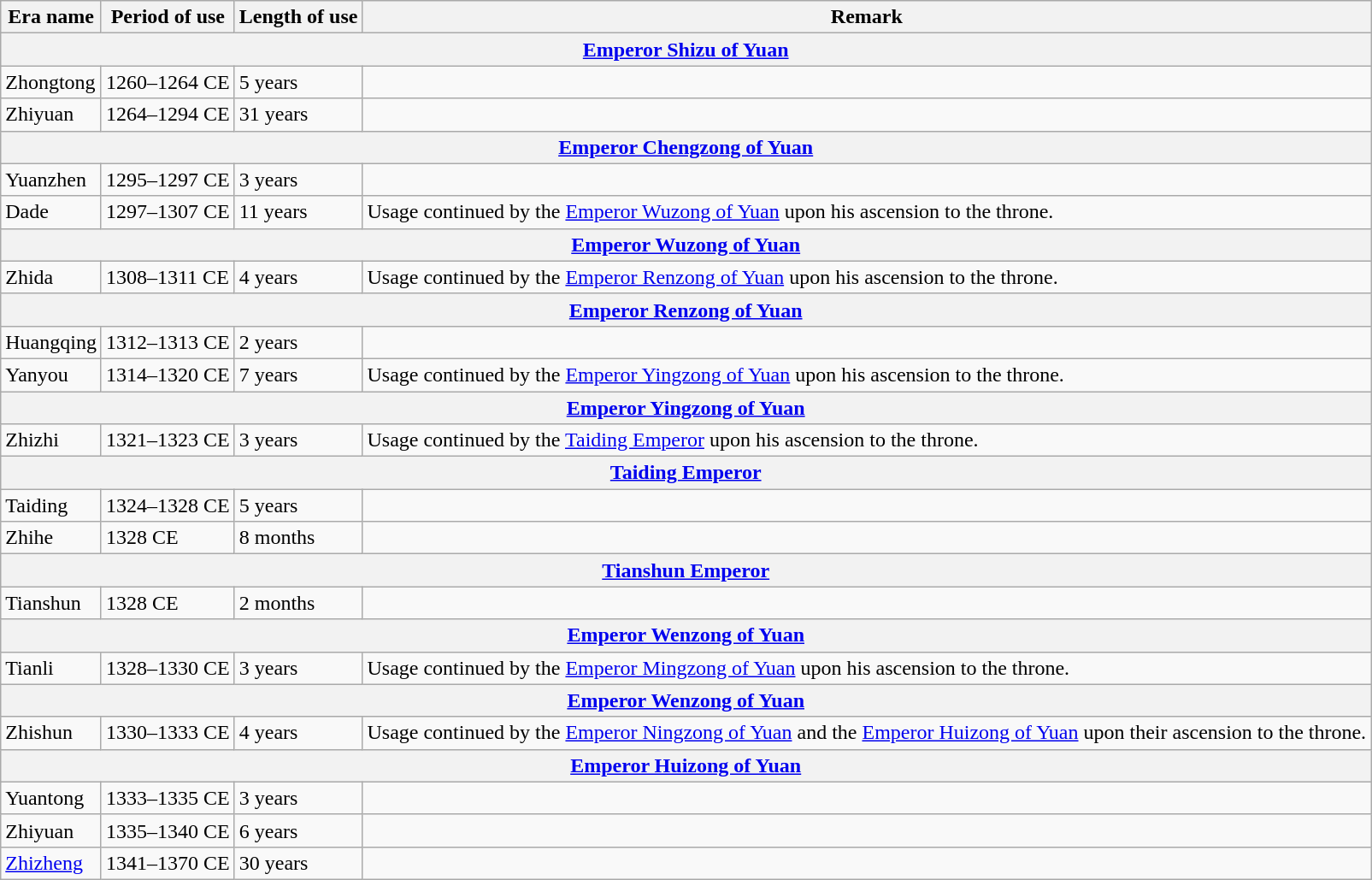<table class="wikitable">
<tr>
<th>Era name</th>
<th>Period of use</th>
<th>Length of use</th>
<th>Remark</th>
</tr>
<tr>
<th colspan="4"><a href='#'>Emperor Shizu of Yuan</a><br></th>
</tr>
<tr>
<td>Zhongtong<br></td>
<td>1260–1264 CE</td>
<td>5 years</td>
<td></td>
</tr>
<tr>
<td>Zhiyuan<br></td>
<td>1264–1294 CE</td>
<td>31 years</td>
<td></td>
</tr>
<tr>
<th colspan="4"><a href='#'>Emperor Chengzong of Yuan</a><br></th>
</tr>
<tr>
<td>Yuanzhen<br></td>
<td>1295–1297 CE</td>
<td>3 years</td>
<td></td>
</tr>
<tr>
<td>Dade<br></td>
<td>1297–1307 CE</td>
<td>11 years</td>
<td>Usage continued by the <a href='#'>Emperor Wuzong of Yuan</a> upon his ascension to the throne. </td>
</tr>
<tr>
<th colspan="4"><a href='#'>Emperor Wuzong of Yuan</a><br></th>
</tr>
<tr>
<td>Zhida<br></td>
<td>1308–1311 CE</td>
<td>4 years</td>
<td>Usage continued by the <a href='#'>Emperor Renzong of Yuan</a> upon his ascension to the throne. </td>
</tr>
<tr>
<th colspan="4"><a href='#'>Emperor Renzong of Yuan</a><br></th>
</tr>
<tr>
<td>Huangqing<br></td>
<td>1312–1313 CE</td>
<td>2 years</td>
<td></td>
</tr>
<tr>
<td>Yanyou<br></td>
<td>1314–1320 CE</td>
<td>7 years</td>
<td>Usage continued by the <a href='#'>Emperor Yingzong of Yuan</a> upon his ascension to the throne. </td>
</tr>
<tr>
<th colspan="4"><a href='#'>Emperor Yingzong of Yuan</a><br></th>
</tr>
<tr>
<td>Zhizhi<br></td>
<td>1321–1323 CE</td>
<td>3 years</td>
<td>Usage continued by the <a href='#'>Taiding Emperor</a> upon his ascension to the throne. </td>
</tr>
<tr>
<th colspan="4"><a href='#'>Taiding Emperor</a><br></th>
</tr>
<tr>
<td>Taiding<br></td>
<td>1324–1328 CE</td>
<td>5 years</td>
<td></td>
</tr>
<tr>
<td>Zhihe<br></td>
<td>1328 CE</td>
<td>8 months</td>
<td></td>
</tr>
<tr>
<th colspan="4"><a href='#'>Tianshun Emperor</a><br></th>
</tr>
<tr>
<td>Tianshun<br></td>
<td>1328 CE</td>
<td>2 months</td>
<td></td>
</tr>
<tr>
<th colspan="4"><a href='#'>Emperor Wenzong of Yuan</a><br></th>
</tr>
<tr>
<td>Tianli<br></td>
<td>1328–1330 CE</td>
<td>3 years</td>
<td>Usage continued by the <a href='#'>Emperor Mingzong of Yuan</a> upon his ascension to the throne. </td>
</tr>
<tr>
<th colspan="4"><a href='#'>Emperor Wenzong of Yuan</a><br></th>
</tr>
<tr>
<td>Zhishun<br></td>
<td>1330–1333 CE</td>
<td>4 years</td>
<td>Usage continued by the <a href='#'>Emperor Ningzong of Yuan</a> and the <a href='#'>Emperor Huizong of Yuan</a> upon their ascension to the throne. </td>
</tr>
<tr>
<th colspan="4"><a href='#'>Emperor Huizong of Yuan</a><br></th>
</tr>
<tr>
<td>Yuantong<br></td>
<td>1333–1335 CE</td>
<td>3 years</td>
<td></td>
</tr>
<tr>
<td>Zhiyuan<br></td>
<td>1335–1340 CE</td>
<td>6 years</td>
<td></td>
</tr>
<tr>
<td><a href='#'>Zhizheng</a><br></td>
<td>1341–1370 CE</td>
<td>30 years</td>
<td></td>
</tr>
</table>
